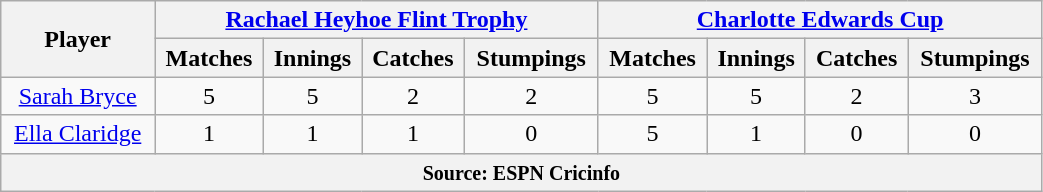<table class="wikitable" style="text-align:center; width:55%;">
<tr>
<th rowspan=2>Player</th>
<th colspan=4><a href='#'>Rachael Heyhoe Flint Trophy</a></th>
<th colspan=4><a href='#'>Charlotte Edwards Cup</a></th>
</tr>
<tr>
<th>Matches</th>
<th>Innings</th>
<th>Catches</th>
<th>Stumpings</th>
<th>Matches</th>
<th>Innings</th>
<th>Catches</th>
<th>Stumpings</th>
</tr>
<tr>
<td><a href='#'>Sarah Bryce</a></td>
<td>5</td>
<td>5</td>
<td>2</td>
<td>2</td>
<td>5</td>
<td>5</td>
<td>2</td>
<td>3</td>
</tr>
<tr>
<td><a href='#'>Ella Claridge</a></td>
<td>1</td>
<td>1</td>
<td>1</td>
<td>0</td>
<td>5</td>
<td>1</td>
<td>0</td>
<td>0</td>
</tr>
<tr>
<th colspan="9"><small>Source: ESPN Cricinfo</small></th>
</tr>
</table>
